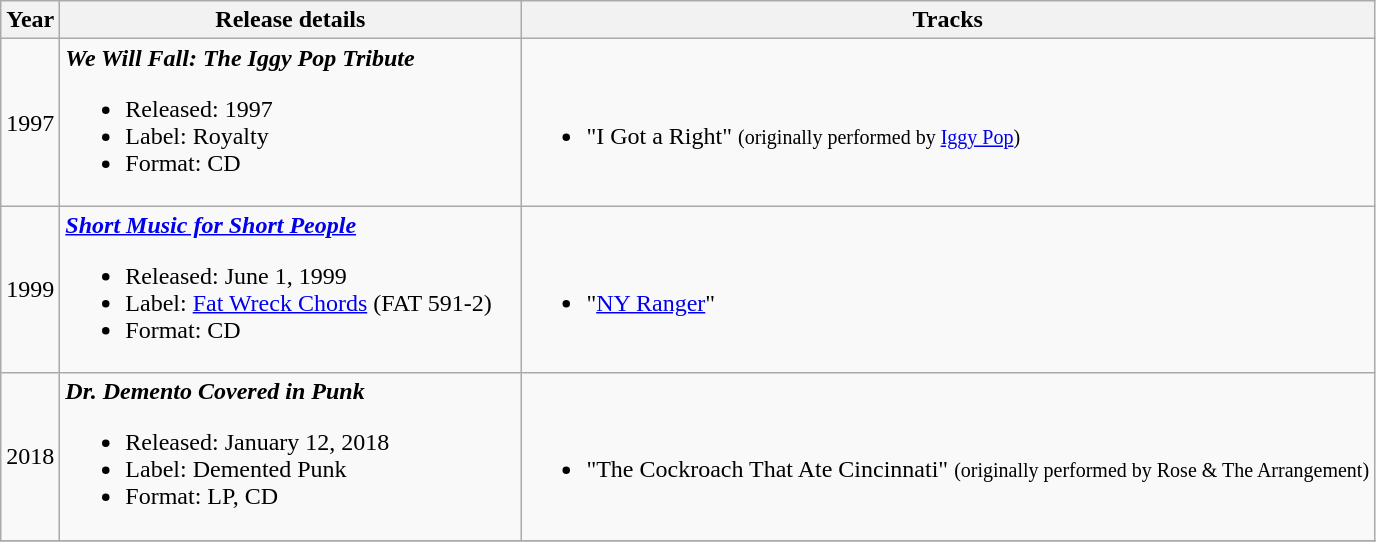<table class ="wikitable">
<tr>
<th>Year</th>
<th width="300">Release details</th>
<th>Tracks</th>
</tr>
<tr>
<td>1997</td>
<td><strong><em>We Will Fall: The Iggy Pop Tribute</em></strong><br><ul><li>Released: 1997</li><li>Label: Royalty</li><li>Format: CD</li></ul></td>
<td><br><ul><li>"I Got a Right" <small>(originally performed by <a href='#'>Iggy Pop</a>)</small></li></ul></td>
</tr>
<tr>
<td>1999</td>
<td><strong><em><a href='#'>Short Music for Short People</a></em></strong><br><ul><li>Released: June 1, 1999</li><li>Label: <a href='#'>Fat Wreck Chords</a> (FAT 591-2)</li><li>Format: CD</li></ul></td>
<td><br><ul><li>"<a href='#'>NY Ranger</a>"</li></ul></td>
</tr>
<tr>
<td>2018</td>
<td><strong><em>Dr. Demento Covered in Punk</em></strong><br><ul><li>Released: January 12, 2018</li><li>Label: Demented Punk</li><li>Format: LP, CD</li></ul></td>
<td><br><ul><li>"The Cockroach That Ate Cincinnati" <small>(originally performed by Rose & The Arrangement)</small></li></ul></td>
</tr>
<tr>
</tr>
</table>
